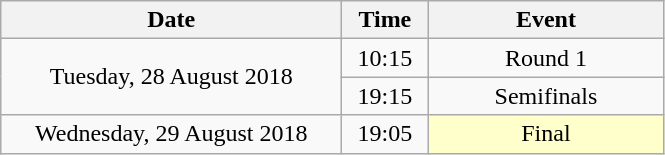<table class = "wikitable" style="text-align:center;">
<tr>
<th width=220>Date</th>
<th width=50>Time</th>
<th width=150>Event</th>
</tr>
<tr>
<td rowspan=2>Tuesday, 28 August 2018</td>
<td>10:15</td>
<td>Round 1</td>
</tr>
<tr>
<td>19:15</td>
<td>Semifinals</td>
</tr>
<tr>
<td>Wednesday, 29 August 2018</td>
<td>19:05</td>
<td bgcolor=ffffcc>Final</td>
</tr>
</table>
